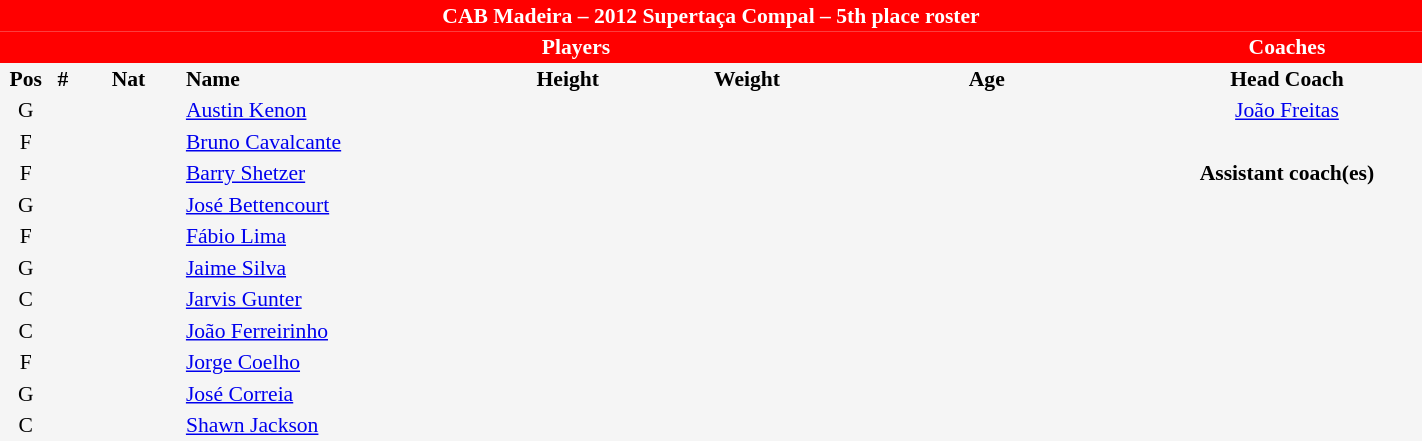<table border=0 cellpadding=2 cellspacing=0  |- bgcolor=#f5f5f5 style="text-align:center; font-size:90%;" width=75%>
<tr>
<td colspan="8" style="background: red; color: white"><strong>CAB Madeira – 2012 Supertaça Compal – 5th place roster</strong></td>
</tr>
<tr>
<td colspan="7" style="background: red; color: white"><strong>Players</strong></td>
<td style="background: red; color: white"><strong>Coaches</strong></td>
</tr>
<tr style="background=#f5f5f5; color: black">
<th width=5px>Pos</th>
<th width=5px>#</th>
<th width=50px>Nat</th>
<th width=135px align=left>Name</th>
<th width=100px>Height</th>
<th width=70px>Weight</th>
<th width=160px>Age</th>
<th width=130px>Head Coach</th>
</tr>
<tr>
<td>G</td>
<td></td>
<td></td>
<td align=left><a href='#'>Austin Kenon</a></td>
<td><span></span></td>
<td></td>
<td><span></span></td>
<td> <a href='#'>João Freitas</a></td>
</tr>
<tr>
<td>F</td>
<td></td>
<td></td>
<td align=left><a href='#'>Bruno Cavalcante</a></td>
<td><span></span></td>
<td></td>
<td><span></span></td>
</tr>
<tr>
<td>F</td>
<td></td>
<td></td>
<td align=left><a href='#'>Barry Shetzer</a></td>
<td><span></span></td>
<td><span></span></td>
<td><span></span></td>
<td><strong>Assistant coach(es)</strong></td>
</tr>
<tr>
<td>G</td>
<td></td>
<td></td>
<td align=left><a href='#'>José Bettencourt</a></td>
<td><span></span></td>
<td></td>
<td><span></span></td>
<td></td>
</tr>
<tr>
<td>F</td>
<td></td>
<td></td>
<td align=left><a href='#'>Fábio Lima</a></td>
<td><span></span></td>
<td></td>
<td><span></span></td>
<td></td>
</tr>
<tr>
<td>G</td>
<td></td>
<td></td>
<td align=left><a href='#'>Jaime Silva</a></td>
<td><span></span></td>
<td></td>
<td><span></span></td>
</tr>
<tr>
<td>C</td>
<td></td>
<td></td>
<td align=left><a href='#'>Jarvis Gunter</a></td>
<td><span></span></td>
<td></td>
<td><span></span></td>
</tr>
<tr>
<td>C</td>
<td></td>
<td></td>
<td align=left><a href='#'>João Ferreirinho</a></td>
<td><span></span></td>
<td></td>
<td><span></span></td>
</tr>
<tr>
<td>F</td>
<td></td>
<td></td>
<td align=left><a href='#'>Jorge Coelho</a></td>
<td><span></span></td>
<td></td>
<td><span></span></td>
</tr>
<tr>
<td>G</td>
<td></td>
<td></td>
<td align=left><a href='#'>José Correia</a></td>
<td><span></span></td>
<td></td>
<td><span></span></td>
</tr>
<tr>
<td>C</td>
<td></td>
<td></td>
<td align=left><a href='#'>Shawn Jackson</a></td>
<td><span></span></td>
<td></td>
<td><span></span></td>
</tr>
</table>
